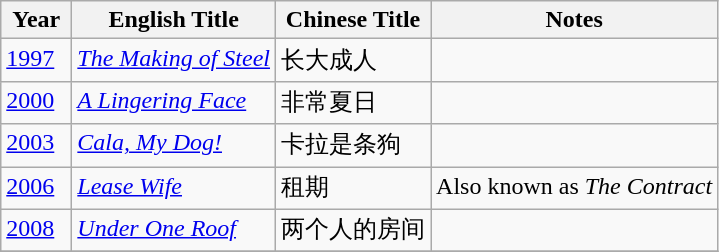<table class="wikitable">
<tr>
<th align="left" valign="top" width="40">Year</th>
<th align="left" valign="top">English Title</th>
<th align="left" valign="top">Chinese Title</th>
<th align="left" valign="top">Notes</th>
</tr>
<tr>
<td align="left" valign="top"><a href='#'>1997</a></td>
<td align="left" valign="top"><em><a href='#'>The Making of Steel</a></em></td>
<td align="left" valign="top">长大成人</td>
<td align="left" valign="top"></td>
</tr>
<tr>
<td align="left" valign="top"><a href='#'>2000</a></td>
<td align="left" valign="top"><em><a href='#'>A Lingering Face</a></em></td>
<td align="left" valign="top">非常夏日</td>
<td align="left" valign="top"></td>
</tr>
<tr>
<td align="left" valign="top"><a href='#'>2003</a></td>
<td align="left" valign="top"><em><a href='#'>Cala, My Dog!</a></em></td>
<td align="left" valign="top">卡拉是条狗</td>
<td align="left" valign="top"></td>
</tr>
<tr>
<td align="left" valign="top"><a href='#'>2006</a></td>
<td align="left" valign="top"><em><a href='#'>Lease Wife</a></em></td>
<td align="left" valign="top">租期</td>
<td align="left" valign="top">Also known as <em>The Contract</em></td>
</tr>
<tr>
<td align="left" valign="top"><a href='#'>2008</a></td>
<td align="left" valign="top"><em><a href='#'>Under One Roof</a></em></td>
<td align="left" valign="top">两个人的房间</td>
<td align="left" valign="top"></td>
</tr>
<tr>
</tr>
</table>
